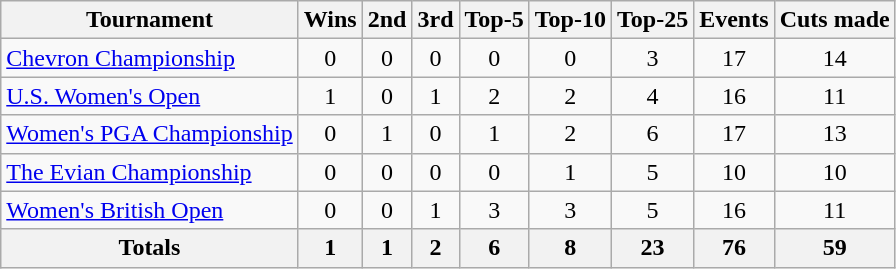<table class=wikitable style=text-align:center>
<tr>
<th>Tournament</th>
<th>Wins</th>
<th>2nd</th>
<th>3rd</th>
<th>Top-5</th>
<th>Top-10</th>
<th>Top-25</th>
<th>Events</th>
<th>Cuts made</th>
</tr>
<tr>
<td align=left><a href='#'>Chevron Championship</a></td>
<td>0</td>
<td>0</td>
<td>0</td>
<td>0</td>
<td>0</td>
<td>3</td>
<td>17</td>
<td>14</td>
</tr>
<tr>
<td align=left><a href='#'>U.S. Women's Open</a></td>
<td>1</td>
<td>0</td>
<td>1</td>
<td>2</td>
<td>2</td>
<td>4</td>
<td>16</td>
<td>11</td>
</tr>
<tr>
<td align=left><a href='#'>Women's PGA Championship</a></td>
<td>0</td>
<td>1</td>
<td>0</td>
<td>1</td>
<td>2</td>
<td>6</td>
<td>17</td>
<td>13</td>
</tr>
<tr>
<td align=left><a href='#'>The Evian Championship</a></td>
<td>0</td>
<td>0</td>
<td>0</td>
<td>0</td>
<td>1</td>
<td>5</td>
<td>10</td>
<td>10</td>
</tr>
<tr>
<td align=left><a href='#'>Women's British Open</a></td>
<td>0</td>
<td>0</td>
<td>1</td>
<td>3</td>
<td>3</td>
<td>5</td>
<td>16</td>
<td>11</td>
</tr>
<tr>
<th>Totals</th>
<th>1</th>
<th>1</th>
<th>2</th>
<th>6</th>
<th>8</th>
<th>23</th>
<th>76</th>
<th>59</th>
</tr>
</table>
